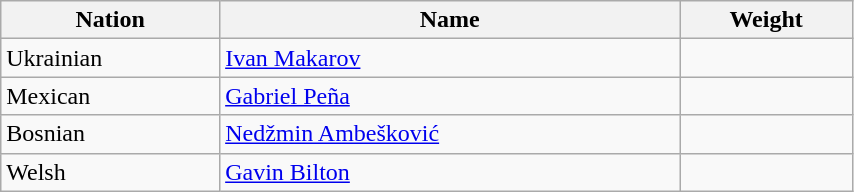<table class="wikitable" style="display: inline-table;width: 45%;">
<tr>
<th>Nation</th>
<th>Name</th>
<th>Weight</th>
</tr>
<tr>
<td> Ukrainian</td>
<td><a href='#'>Ivan Makarov</a></td>
<td></td>
</tr>
<tr>
<td> Mexican</td>
<td><a href='#'>Gabriel Peña</a></td>
<td></td>
</tr>
<tr>
<td> Bosnian</td>
<td><a href='#'>Nedžmin Ambešković</a></td>
<td></td>
</tr>
<tr>
<td> Welsh</td>
<td><a href='#'>Gavin Bilton</a></td>
<td></td>
</tr>
</table>
